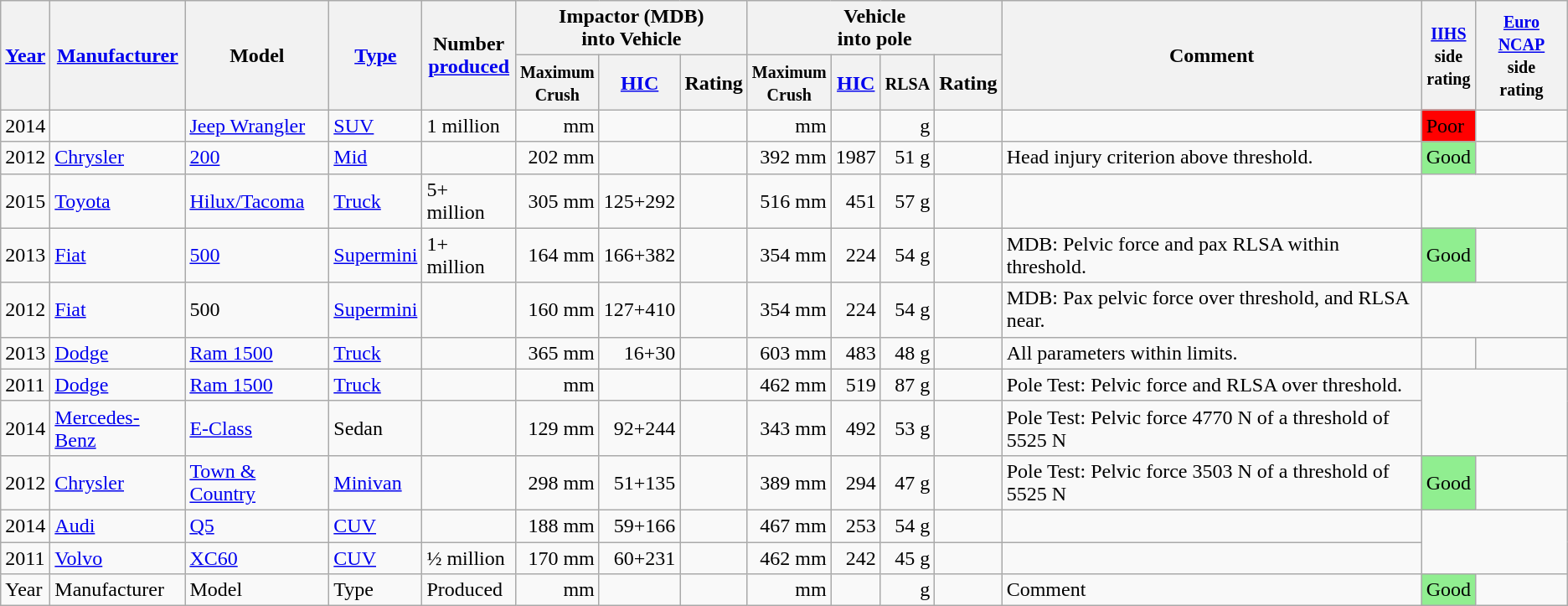<table class="wikitable sortable">
<tr>
<th rowspan=2><a href='#'>Year</a><br></th>
<th rowspan=2><a href='#'>Manufacturer</a></th>
<th rowspan=2 class="unsortable">Model</th>
<th rowspan=2 class="unsortable"><a href='#'>Type</a></th>
<th rowspan=2>Number<br><a href='#'>produced</a><br></th>
<th colspan=3>Impactor (MDB)<br>into Vehicle</th>
<th colspan=4>Vehicle<br>into pole</th>
<th rowspan=2 class="unsortable">Comment<br> </th>
<th rowspan=2><small><a href='#'>IIHS</a><br>side<br>rating</small> </th>
<th rowspan=2><small><a href='#'>Euro NCAP</a><br>side<br>rating</small></th>
</tr>
<tr>
<th><small>Maximum<br>Crush</small></th>
<th><a href='#'>HIC</a><br></th>
<th>Rating<br></th>
<th><small>Maximum<br>Crush</small></th>
<th><a href='#'>HIC</a></th>
<th><small>RLSA</small></th>
<th>Rating<br></th>
</tr>
<tr>
<td>2014</td>
<td></td>
<td><a href='#'>Jeep Wrangler</a></td>
<td><a href='#'>SUV</a></td>
<td>1 million</td>
<td align=right>mm</td>
<td align=right></td>
<td></td>
<td align=right>mm</td>
<td align=right></td>
<td align=right>g</td>
<td></td>
<td></td>
<td style="background: red">Poor</td>
<td></td>
</tr>
<tr>
<td>2012</td>
<td><a href='#'>Chrysler</a></td>
<td><a href='#'>200</a></td>
<td><a href='#'>Mid</a></td>
<td></td>
<td align=right>202 mm</td>
<td align=right></td>
<td></td>
<td align=right>392 mm</td>
<td align=right>1987</td>
<td align=right>51 g</td>
<td></td>
<td>Head injury criterion above threshold.</td>
<td style="background: lightgreen">Good</td>
<td></td>
</tr>
<tr>
<td>2015</td>
<td><a href='#'>Toyota</a></td>
<td><a href='#'>Hilux/Tacoma</a></td>
<td><a href='#'>Truck</a></td>
<td>5+ million</td>
<td align=right>305 mm</td>
<td align=right>125+292</td>
<td></td>
<td align=right>516 mm</td>
<td align=right>451</td>
<td align=right>57 g</td>
<td></td>
<td></td>
</tr>
<tr>
<td>2013</td>
<td><a href='#'>Fiat</a></td>
<td><a href='#'>500</a></td>
<td><a href='#'>Supermini</a></td>
<td>1+ million</td>
<td align=right>164 mm</td>
<td align=right>166+382</td>
<td></td>
<td align=right>354 mm</td>
<td align=right>224</td>
<td align=right>54 g</td>
<td></td>
<td>MDB: Pelvic force and pax RLSA within threshold.</td>
<td style="background: lightgreen">Good</td>
<td></td>
</tr>
<tr>
<td>2012</td>
<td><a href='#'>Fiat</a></td>
<td>500</td>
<td><a href='#'>Supermini</a></td>
<td></td>
<td align=right>160 mm</td>
<td align=right>127+410</td>
<td></td>
<td align=right>354 mm</td>
<td align=right>224</td>
<td align=right>54 g</td>
<td></td>
<td>MDB: Pax pelvic force over threshold, and RLSA near.</td>
</tr>
<tr>
<td>2013</td>
<td><a href='#'>Dodge</a></td>
<td><a href='#'>Ram 1500</a></td>
<td><a href='#'>Truck</a></td>
<td></td>
<td align=right>365 mm</td>
<td align=right>16+30</td>
<td></td>
<td align=right>603 mm</td>
<td align=right>483</td>
<td align=right>48 g</td>
<td></td>
<td>All parameters within limits. </td>
<td></td>
<td></td>
</tr>
<tr>
<td>2011</td>
<td><a href='#'>Dodge</a></td>
<td><a href='#'>Ram 1500</a></td>
<td><a href='#'>Truck</a></td>
<td></td>
<td align=right>mm</td>
<td align=right></td>
<td></td>
<td align=right>462 mm</td>
<td align=right>519</td>
<td align=right>87 g</td>
<td></td>
<td>Pole Test: Pelvic force and RLSA over threshold.</td>
</tr>
<tr>
<td>2014</td>
<td><a href='#'>Mercedes-Benz</a></td>
<td><a href='#'>E-Class</a></td>
<td>Sedan</td>
<td></td>
<td align=right>129 mm</td>
<td align=right>92+244</td>
<td></td>
<td align=right>343 mm</td>
<td align=right>492</td>
<td align=right>53 g</td>
<td></td>
<td>Pole Test: Pelvic force 4770 N of a threshold of 5525 N</td>
</tr>
<tr>
<td>2012</td>
<td><a href='#'>Chrysler</a></td>
<td><a href='#'>Town & Country</a></td>
<td><a href='#'>Minivan</a></td>
<td></td>
<td align=right>298 mm</td>
<td align=right>51+135</td>
<td></td>
<td align=right>389 mm</td>
<td align=right>294</td>
<td align=right>47 g</td>
<td></td>
<td>Pole Test: Pelvic force 3503 N of a threshold of 5525 N</td>
<td style="background: lightgreen">Good</td>
<td></td>
</tr>
<tr>
<td>2014</td>
<td><a href='#'>Audi</a></td>
<td><a href='#'>Q5</a></td>
<td><a href='#'>CUV</a></td>
<td></td>
<td align=right>188 mm</td>
<td align=right>59+166</td>
<td></td>
<td align=right>467 mm</td>
<td align=right>253</td>
<td align=right>54 g</td>
<td></td>
<td></td>
</tr>
<tr>
<td>2011</td>
<td><a href='#'>Volvo</a></td>
<td><a href='#'>XC60</a></td>
<td><a href='#'>CUV</a></td>
<td>½ million</td>
<td align=right>170 mm</td>
<td align=right>60+231</td>
<td></td>
<td align=right>462 mm</td>
<td align=right>242</td>
<td align=right>45 g</td>
<td></td>
<td></td>
</tr>
<tr>
<td>Year</td>
<td>Manufacturer</td>
<td>Model</td>
<td>Type</td>
<td>Produced</td>
<td align=right>mm</td>
<td align=right></td>
<td></td>
<td align=right>mm</td>
<td align=right></td>
<td align=right>g</td>
<td></td>
<td>Comment</td>
<td style="background: lightgreen">Good</td>
<td></td>
</tr>
</table>
